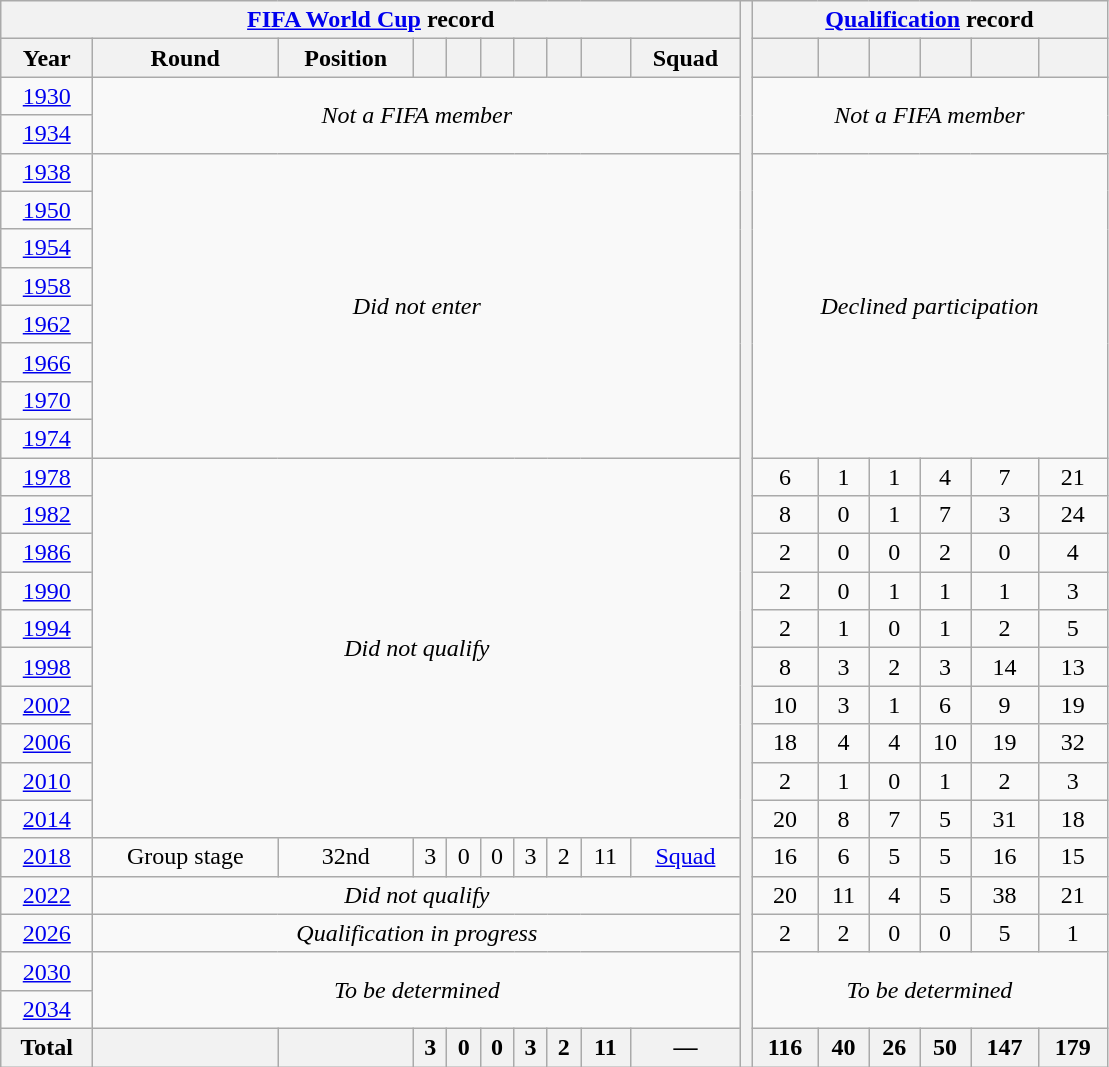<table class="wikitable" style="text-align: center;">
<tr>
<th colspan=10><a href='#'>FIFA World Cup</a> record</th>
<th width=1% rowspan=28></th>
<th colspan=7><a href='#'>Qualification</a> record</th>
</tr>
<tr>
<th>Year</th>
<th>Round</th>
<th>Position</th>
<th></th>
<th></th>
<th></th>
<th></th>
<th></th>
<th></th>
<th>Squad</th>
<th></th>
<th></th>
<th></th>
<th></th>
<th></th>
<th></th>
</tr>
<tr>
<td> <a href='#'>1930</a></td>
<td colspan=9 rowspan=2><em>Not a FIFA member</em></td>
<td colspan=7 rowspan=2><em>Not a FIFA member</em></td>
</tr>
<tr>
<td> <a href='#'>1934</a></td>
</tr>
<tr>
<td> <a href='#'>1938</a></td>
<td colspan=9 rowspan=8><em>Did not enter</em></td>
<td colspan=7 rowspan=8><em>Declined participation</em></td>
</tr>
<tr>
<td> <a href='#'>1950</a></td>
</tr>
<tr>
<td> <a href='#'>1954</a></td>
</tr>
<tr>
<td> <a href='#'>1958</a></td>
</tr>
<tr>
<td> <a href='#'>1962</a></td>
</tr>
<tr>
<td> <a href='#'>1966</a></td>
</tr>
<tr>
<td> <a href='#'>1970</a></td>
</tr>
<tr>
<td> <a href='#'>1974</a></td>
</tr>
<tr>
<td> <a href='#'>1978</a></td>
<td colspan=9 rowspan=10><em>Did not qualify</em></td>
<td>6</td>
<td>1</td>
<td>1</td>
<td>4</td>
<td>7</td>
<td>21</td>
</tr>
<tr>
<td> <a href='#'>1982</a></td>
<td>8</td>
<td>0</td>
<td>1</td>
<td>7</td>
<td>3</td>
<td>24</td>
</tr>
<tr>
<td> <a href='#'>1986</a></td>
<td>2</td>
<td>0</td>
<td>0</td>
<td>2</td>
<td>0</td>
<td>4</td>
</tr>
<tr>
<td> <a href='#'>1990</a></td>
<td>2</td>
<td>0</td>
<td>1</td>
<td>1</td>
<td>1</td>
<td>3</td>
</tr>
<tr>
<td> <a href='#'>1994</a></td>
<td>2</td>
<td>1</td>
<td>0</td>
<td>1</td>
<td>2</td>
<td>5</td>
</tr>
<tr>
<td> <a href='#'>1998</a></td>
<td>8</td>
<td>3</td>
<td>2</td>
<td>3</td>
<td>14</td>
<td>13</td>
</tr>
<tr>
<td>  <a href='#'>2002</a></td>
<td>10</td>
<td>3</td>
<td>1</td>
<td>6</td>
<td>9</td>
<td>19</td>
</tr>
<tr>
<td> <a href='#'>2006</a></td>
<td>18</td>
<td>4</td>
<td>4</td>
<td>10</td>
<td>19</td>
<td>32</td>
</tr>
<tr>
<td> <a href='#'>2010</a></td>
<td>2</td>
<td>1</td>
<td>0</td>
<td>1</td>
<td>2</td>
<td>3</td>
</tr>
<tr>
<td> <a href='#'>2014</a></td>
<td>20</td>
<td>8</td>
<td>7</td>
<td>5</td>
<td>31</td>
<td>18</td>
</tr>
<tr>
<td> <a href='#'>2018</a></td>
<td>Group stage</td>
<td>32nd</td>
<td>3</td>
<td>0</td>
<td>0</td>
<td>3</td>
<td>2</td>
<td>11</td>
<td><a href='#'>Squad</a></td>
<td>16</td>
<td>6</td>
<td>5</td>
<td>5</td>
<td>16</td>
<td>15</td>
</tr>
<tr>
<td> <a href='#'>2022</a></td>
<td colspan=9><em>Did not qualify</em></td>
<td>20</td>
<td>11</td>
<td>4</td>
<td>5</td>
<td>38</td>
<td>21</td>
</tr>
<tr>
<td>   <a href='#'>2026</a></td>
<td colspan=9><em>Qualification in progress</em></td>
<td>2</td>
<td>2</td>
<td>0</td>
<td>0</td>
<td>5</td>
<td>1</td>
</tr>
<tr>
<td>   <a href='#'>2030</a></td>
<td colspan=9 rowspan=2><em>To be determined</em></td>
<td colspan=7 rowspan=2><em>To be determined</em></td>
</tr>
<tr>
<td> <a href='#'>2034</a></td>
</tr>
<tr>
<th>Total</th>
<th></th>
<th></th>
<th>3</th>
<th>0</th>
<th>0</th>
<th>3</th>
<th>2</th>
<th>11</th>
<th>—</th>
<th>116</th>
<th>40</th>
<th>26</th>
<th>50</th>
<th>147</th>
<th>179</th>
</tr>
</table>
